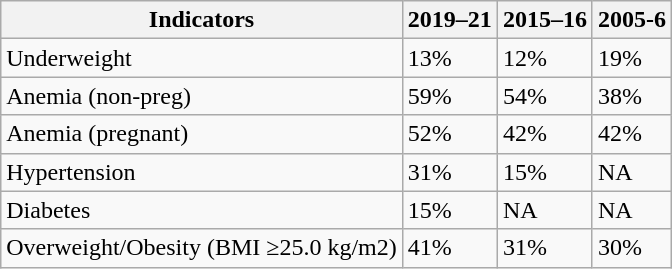<table class = "wikitable sortable">
<tr>
<th>Indicators</th>
<th>2019–21</th>
<th>2015–16</th>
<th>2005-6</th>
</tr>
<tr>
<td>Underweight</td>
<td>13%</td>
<td>12%</td>
<td>19%</td>
</tr>
<tr>
<td>Anemia (non-preg)</td>
<td>59%</td>
<td>54%</td>
<td>38%</td>
</tr>
<tr>
<td>Anemia (pregnant)</td>
<td>52%</td>
<td>42%</td>
<td>42%</td>
</tr>
<tr>
<td>Hypertension</td>
<td>31%</td>
<td>15%</td>
<td>NA</td>
</tr>
<tr>
<td>Diabetes</td>
<td>15%</td>
<td>NA</td>
<td>NA</td>
</tr>
<tr>
<td>Overweight/Obesity (BMI ≥25.0 kg/m2)</td>
<td>41%</td>
<td>31%</td>
<td>30%</td>
</tr>
</table>
